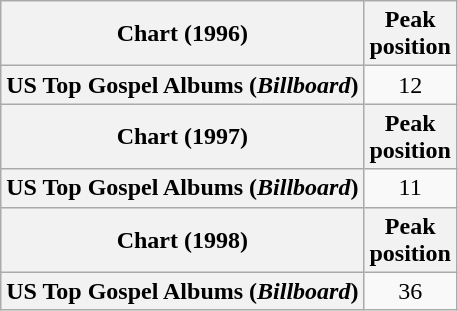<table class="wikitable sortable plainrowheaders">
<tr>
<th scope="col">Chart (1996)</th>
<th scope="col">Peak<br>position</th>
</tr>
<tr>
<th scope="row">US Top Gospel Albums (<em>Billboard</em>)</th>
<td align="center">12</td>
</tr>
<tr>
<th scope="col">Chart (1997)</th>
<th scope="col">Peak<br>position</th>
</tr>
<tr>
<th scope="row">US Top Gospel Albums (<em>Billboard</em>)</th>
<td align="center">11</td>
</tr>
<tr>
<th scope="col">Chart (1998)</th>
<th scope="col">Peak<br>position</th>
</tr>
<tr>
<th scope="row">US Top Gospel Albums (<em>Billboard</em>)</th>
<td align="center">36</td>
</tr>
</table>
